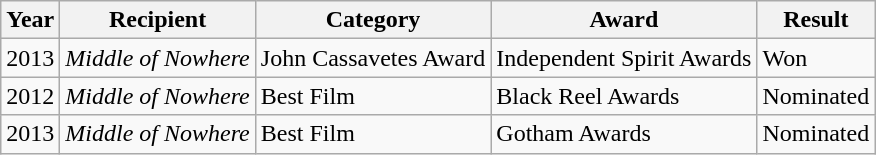<table class="wikitable">
<tr>
<th>Year</th>
<th>Recipient</th>
<th>Category</th>
<th>Award</th>
<th>Result</th>
</tr>
<tr>
<td>2013</td>
<td><em>Middle of Nowhere</em></td>
<td>John Cassavetes Award</td>
<td>Independent Spirit Awards</td>
<td>Won</td>
</tr>
<tr>
<td>2012</td>
<td><em>Middle of Nowhere</em></td>
<td>Best Film</td>
<td>Black Reel Awards</td>
<td>Nominated</td>
</tr>
<tr>
<td>2013</td>
<td><em>Middle of Nowhere</em></td>
<td>Best Film</td>
<td>Gotham Awards</td>
<td>Nominated</td>
</tr>
</table>
